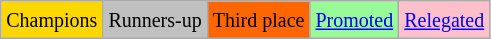<table class="wikitable">
<tr>
<td bgcolor=gold><small>Champions</small></td>
<td bgcolor=silver><small>Runners-up</small></td>
<td bgcolor=ff6600><small>Third place</small></td>
<td bgcolor=palegreen><small><a href='#'>Promoted</a></small></td>
<td bgcolor=pink><small><a href='#'>Relegated</a></small></td>
</tr>
</table>
